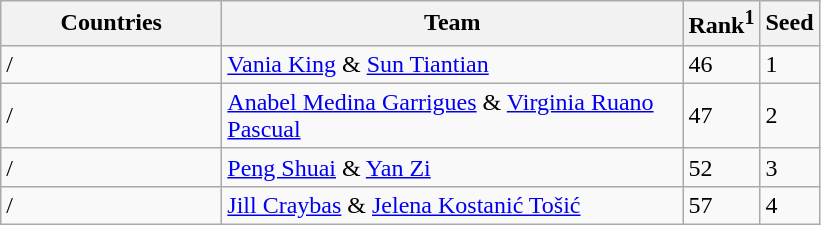<table class="wikitable">
<tr>
<th width="140">Countries</th>
<th width="300">Team</th>
<th>Rank<sup>1</sup></th>
<th>Seed</th>
</tr>
<tr>
<td> / </td>
<td><a href='#'>Vania King</a> & <a href='#'>Sun Tiantian</a></td>
<td>46</td>
<td>1</td>
</tr>
<tr>
<td> / </td>
<td><a href='#'>Anabel Medina Garrigues</a> & <a href='#'>Virginia Ruano Pascual</a></td>
<td>47</td>
<td>2</td>
</tr>
<tr>
<td> / </td>
<td><a href='#'>Peng Shuai</a> & <a href='#'>Yan Zi</a></td>
<td>52</td>
<td>3</td>
</tr>
<tr>
<td> / </td>
<td><a href='#'>Jill Craybas</a> & <a href='#'>Jelena Kostanić Tošić</a></td>
<td>57</td>
<td>4</td>
</tr>
</table>
